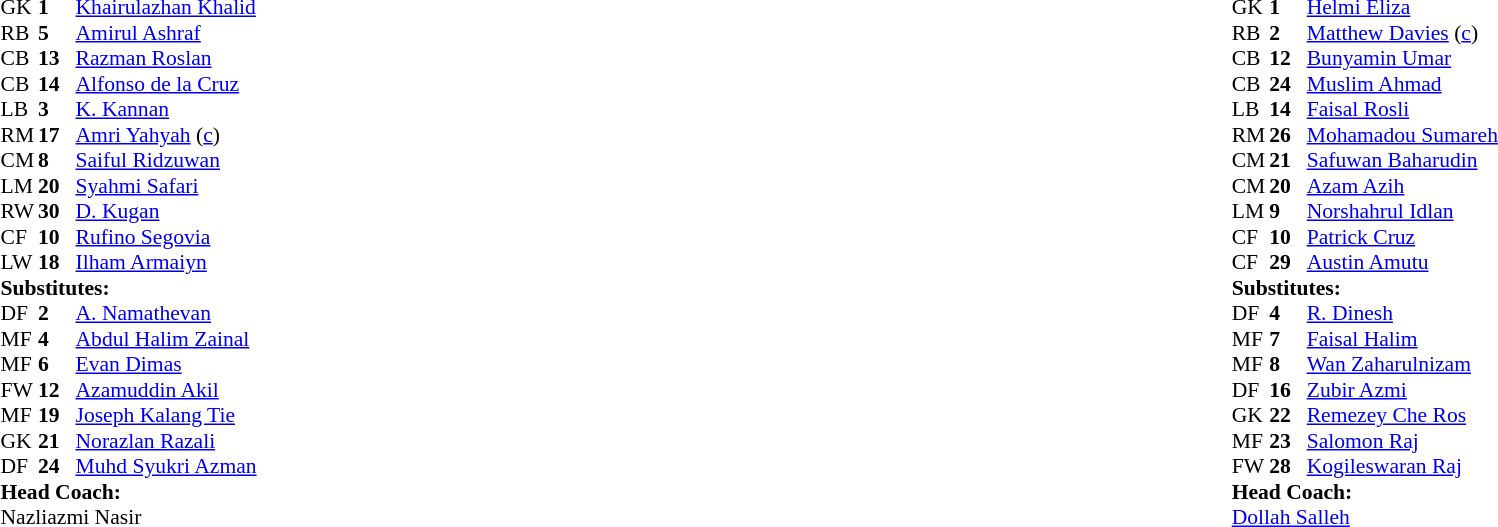<table width="100%">
<tr>
<td valign="top" width="40%"><br><table style="font-size:90%" cellspacing="0" cellpadding="0">
<tr>
<th width=25></th>
<th width=25></th>
</tr>
<tr>
<td>GK</td>
<td><strong>1</strong></td>
<td> <a href='#'>Khairulazhan Khalid</a></td>
</tr>
<tr>
<td>RB</td>
<td><strong>5</strong></td>
<td> <a href='#'>Amirul Ashraf</a></td>
</tr>
<tr>
<td>CB</td>
<td><strong>13</strong></td>
<td> <a href='#'>Razman Roslan</a></td>
<td></td>
</tr>
<tr>
<td>CB</td>
<td><strong>14</strong></td>
<td> <a href='#'>Alfonso de la Cruz</a></td>
<td></td>
</tr>
<tr>
<td>LB</td>
<td><strong>3</strong></td>
<td> <a href='#'>K. Kannan</a></td>
<td></td>
<td></td>
</tr>
<tr>
<td>RM</td>
<td><strong>17</strong></td>
<td> <a href='#'>Amri Yahyah</a> (<a href='#'>c</a>)</td>
<td></td>
</tr>
<tr>
<td>CM</td>
<td><strong>8</strong></td>
<td> <a href='#'>Saiful Ridzuwan</a></td>
</tr>
<tr>
<td>LM</td>
<td><strong>20</strong></td>
<td> <a href='#'>Syahmi Safari</a></td>
<td></td>
<td></td>
</tr>
<tr>
<td>RW</td>
<td><strong>30</strong></td>
<td> <a href='#'>D. Kugan</a></td>
<td></td>
<td></td>
</tr>
<tr>
<td>CF</td>
<td><strong>10</strong></td>
<td> <a href='#'>Rufino Segovia</a></td>
</tr>
<tr>
<td>LW</td>
<td><strong>18</strong></td>
<td> <a href='#'>Ilham Armaiyn</a></td>
</tr>
<tr>
<td colspan=3><strong>Substitutes:</strong></td>
</tr>
<tr>
<td>DF</td>
<td><strong>2</strong></td>
<td> <a href='#'>A. Namathevan</a></td>
</tr>
<tr>
<td>MF</td>
<td><strong>4</strong></td>
<td> <a href='#'>Abdul Halim Zainal</a></td>
</tr>
<tr>
<td>MF</td>
<td><strong>6</strong></td>
<td> <a href='#'>Evan Dimas</a></td>
<td></td>
<td></td>
</tr>
<tr>
<td>FW</td>
<td><strong>12</strong></td>
<td> <a href='#'>Azamuddin Akil</a></td>
<td></td>
<td></td>
</tr>
<tr>
<td>MF</td>
<td><strong>19</strong></td>
<td> <a href='#'>Joseph Kalang Tie</a></td>
<td></td>
<td></td>
</tr>
<tr>
<td>GK</td>
<td><strong>21</strong></td>
<td> <a href='#'>Norazlan Razali</a></td>
</tr>
<tr>
<td>DF</td>
<td><strong>24</strong></td>
<td> <a href='#'>Muhd Syukri Azman</a></td>
</tr>
<tr>
<td colspan=3><strong>Head Coach:</strong></td>
</tr>
<tr>
<td colspan=4> Nazliazmi Nasir</td>
</tr>
</table>
</td>
<td valign="top" width="50%"><br><table style="font-size:90%;margin:auto" cellspacing="0" cellpadding="0">
<tr>
<th width=25></th>
<th width=25></th>
</tr>
<tr>
<td>GK</td>
<td><strong>1</strong></td>
<td> <a href='#'>Helmi Eliza</a></td>
</tr>
<tr>
<td>RB</td>
<td><strong>2</strong></td>
<td> <a href='#'>Matthew Davies</a> (<a href='#'>c</a>)</td>
</tr>
<tr>
<td>CB</td>
<td><strong>12</strong></td>
<td> <a href='#'>Bunyamin Umar</a></td>
</tr>
<tr>
<td>CB</td>
<td><strong>24</strong></td>
<td> <a href='#'>Muslim Ahmad</a></td>
</tr>
<tr>
<td>LB</td>
<td><strong>14</strong></td>
<td> <a href='#'>Faisal Rosli</a></td>
<td></td>
<td></td>
</tr>
<tr>
<td>RM</td>
<td><strong>26</strong></td>
<td> <a href='#'>Mohamadou Sumareh</a></td>
<td></td>
<td></td>
</tr>
<tr>
<td>CM</td>
<td><strong>21</strong></td>
<td> <a href='#'>Safuwan Baharudin</a></td>
</tr>
<tr>
<td>CM</td>
<td><strong>20</strong></td>
<td> <a href='#'>Azam Azih</a></td>
<td></td>
</tr>
<tr>
<td>LM</td>
<td><strong>9</strong></td>
<td> <a href='#'>Norshahrul Idlan</a></td>
</tr>
<tr>
<td>CF</td>
<td><strong>10</strong></td>
<td> <a href='#'>Patrick Cruz</a></td>
<td></td>
<td></td>
</tr>
<tr>
<td>CF</td>
<td><strong>29</strong></td>
<td> <a href='#'>Austin Amutu</a></td>
</tr>
<tr>
<td colspan=3><strong>Substitutes:</strong></td>
</tr>
<tr>
<td>DF</td>
<td><strong>4</strong></td>
<td> <a href='#'>R. Dinesh</a></td>
</tr>
<tr>
<td>MF</td>
<td><strong>7</strong></td>
<td> <a href='#'>Faisal Halim</a></td>
<td></td>
<td></td>
</tr>
<tr>
<td>MF</td>
<td><strong>8</strong></td>
<td> <a href='#'>Wan Zaharulnizam</a></td>
<td></td>
<td></td>
</tr>
<tr>
<td>DF</td>
<td><strong>16</strong></td>
<td> <a href='#'>Zubir Azmi</a></td>
<td></td>
<td></td>
</tr>
<tr>
<td>GK</td>
<td><strong>22</strong></td>
<td> <a href='#'>Remezey Che Ros</a></td>
</tr>
<tr>
<td>MF</td>
<td><strong>23</strong></td>
<td> <a href='#'>Salomon Raj</a></td>
</tr>
<tr>
<td>FW</td>
<td><strong>28</strong></td>
<td> <a href='#'>Kogileswaran Raj</a></td>
</tr>
<tr>
<td colspan=3><strong>Head Coach:</strong></td>
</tr>
<tr>
<td colspan=4> <a href='#'>Dollah Salleh</a></td>
</tr>
</table>
</td>
</tr>
</table>
